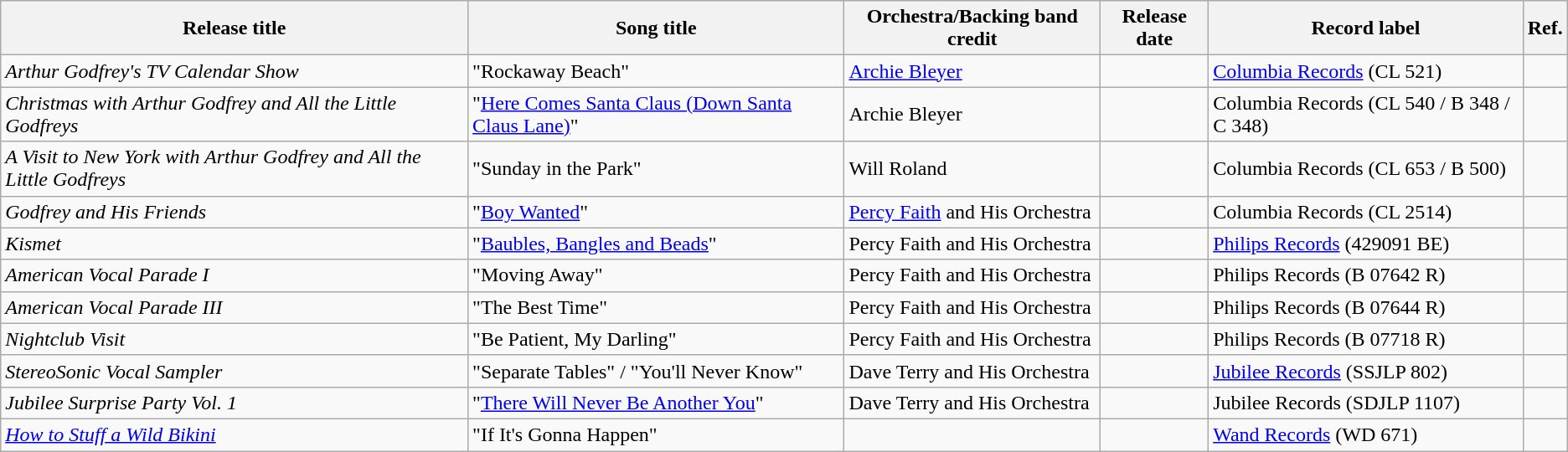<table class="wikitable">
<tr>
<th>Release title</th>
<th>Song title</th>
<th>Orchestra/Backing band credit</th>
<th>Release date</th>
<th>Record label</th>
<th>Ref.</th>
</tr>
<tr>
<td><em>Arthur Godfrey's TV Calendar Show</em></td>
<td>"Rockaway Beach"</td>
<td><a href='#'>Archie Bleyer</a></td>
<td></td>
<td><a href='#'>Columbia Records</a> (CL 521)</td>
<td></td>
</tr>
<tr>
<td><em>Christmas with Arthur Godfrey and All the Little Godfreys</em></td>
<td>"<a href='#'>Here Comes Santa Claus (Down Santa Claus Lane)</a>"</td>
<td>Archie Bleyer</td>
<td></td>
<td>Columbia Records (CL 540 / B 348 / C 348)</td>
<td></td>
</tr>
<tr>
<td><em>A Visit to New York with Arthur Godfrey and All the Little Godfreys</em></td>
<td>"Sunday in the Park"</td>
<td>Will Roland</td>
<td></td>
<td>Columbia Records (CL 653 / B 500)</td>
<td></td>
</tr>
<tr>
<td><em>Godfrey and His Friends</em></td>
<td>"<a href='#'>Boy Wanted</a>"</td>
<td><a href='#'>Percy Faith</a> and His Orchestra</td>
<td></td>
<td>Columbia Records (CL 2514)</td>
<td></td>
</tr>
<tr>
<td><em>Kismet</em></td>
<td>"<a href='#'>Baubles, Bangles and Beads</a>"</td>
<td>Percy Faith and His Orchestra</td>
<td></td>
<td><a href='#'>Philips Records</a> (429091 BE)</td>
<td></td>
</tr>
<tr>
<td><em>American Vocal Parade I</em></td>
<td>"Moving Away"</td>
<td>Percy Faith and His Orchestra</td>
<td></td>
<td>Philips Records (B 07642 R)</td>
<td></td>
</tr>
<tr>
<td><em>American Vocal Parade III</em></td>
<td>"The Best Time"</td>
<td>Percy Faith and His Orchestra</td>
<td></td>
<td>Philips Records (B 07644 R)</td>
<td></td>
</tr>
<tr>
<td><em>Nightclub Visit</em></td>
<td>"Be Patient, My Darling"</td>
<td>Percy Faith and His Orchestra</td>
<td></td>
<td>Philips Records (B 07718 R)</td>
<td></td>
</tr>
<tr>
<td><em>StereoSonic Vocal Sampler</em></td>
<td>"Separate Tables" / "You'll Never Know"</td>
<td>Dave Terry and His Orchestra</td>
<td></td>
<td><a href='#'>Jubilee Records</a> (SSJLP 802)</td>
<td></td>
</tr>
<tr>
<td><em>Jubilee Surprise Party Vol. 1</em></td>
<td>"<a href='#'>There Will Never Be Another You</a>"</td>
<td>Dave Terry and His Orchestra</td>
<td></td>
<td>Jubilee Records (SDJLP 1107)</td>
<td></td>
</tr>
<tr>
<td><em><a href='#'>How to Stuff a Wild Bikini</a></em></td>
<td>"If It's Gonna Happen"</td>
<td></td>
<td></td>
<td><a href='#'>Wand Records</a> (WD 671)</td>
<td></td>
</tr>
</table>
